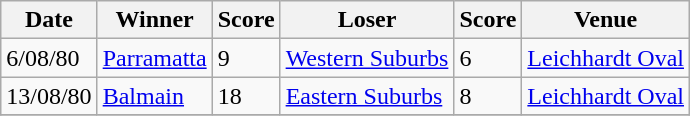<table class="wikitable">
<tr>
<th>Date</th>
<th>Winner</th>
<th>Score</th>
<th>Loser</th>
<th>Score</th>
<th>Venue</th>
</tr>
<tr>
<td>6/08/80</td>
<td> <a href='#'>Parramatta</a></td>
<td>9</td>
<td> <a href='#'>Western Suburbs</a></td>
<td>6</td>
<td><a href='#'>Leichhardt Oval</a></td>
</tr>
<tr>
<td>13/08/80</td>
<td> <a href='#'>Balmain</a></td>
<td>18</td>
<td> <a href='#'>Eastern Suburbs</a></td>
<td>8</td>
<td><a href='#'>Leichhardt Oval</a></td>
</tr>
<tr>
</tr>
</table>
